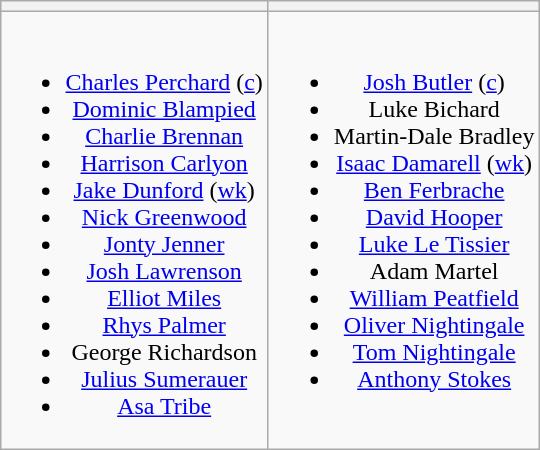<table class="wikitable" style="text-align:center; margin:auto">
<tr>
<th></th>
<th></th>
</tr>
<tr style="vertical-align:top">
<td><br><ul><li><a href='#'>Charles Perchard</a> (<a href='#'>c</a>)</li><li><a href='#'>Dominic Blampied</a></li><li><a href='#'>Charlie Brennan</a></li><li><a href='#'>Harrison Carlyon</a></li><li><a href='#'>Jake Dunford</a> (<a href='#'>wk</a>)</li><li><a href='#'>Nick Greenwood</a></li><li><a href='#'>Jonty Jenner</a></li><li><a href='#'>Josh Lawrenson</a></li><li><a href='#'>Elliot Miles</a></li><li><a href='#'>Rhys Palmer</a></li><li>George Richardson</li><li><a href='#'>Julius Sumerauer</a></li><li><a href='#'>Asa Tribe</a></li></ul></td>
<td><br><ul><li><a href='#'>Josh Butler</a> (<a href='#'>c</a>)</li><li>Luke Bichard</li><li>Martin-Dale Bradley</li><li><a href='#'>Isaac Damarell</a> (<a href='#'>wk</a>)</li><li><a href='#'>Ben Ferbrache</a></li><li><a href='#'>David Hooper</a></li><li><a href='#'>Luke Le Tissier</a></li><li>Adam Martel</li><li><a href='#'>William Peatfield</a></li><li><a href='#'>Oliver Nightingale</a></li><li><a href='#'>Tom Nightingale</a></li><li><a href='#'>Anthony Stokes</a></li></ul></td>
</tr>
</table>
